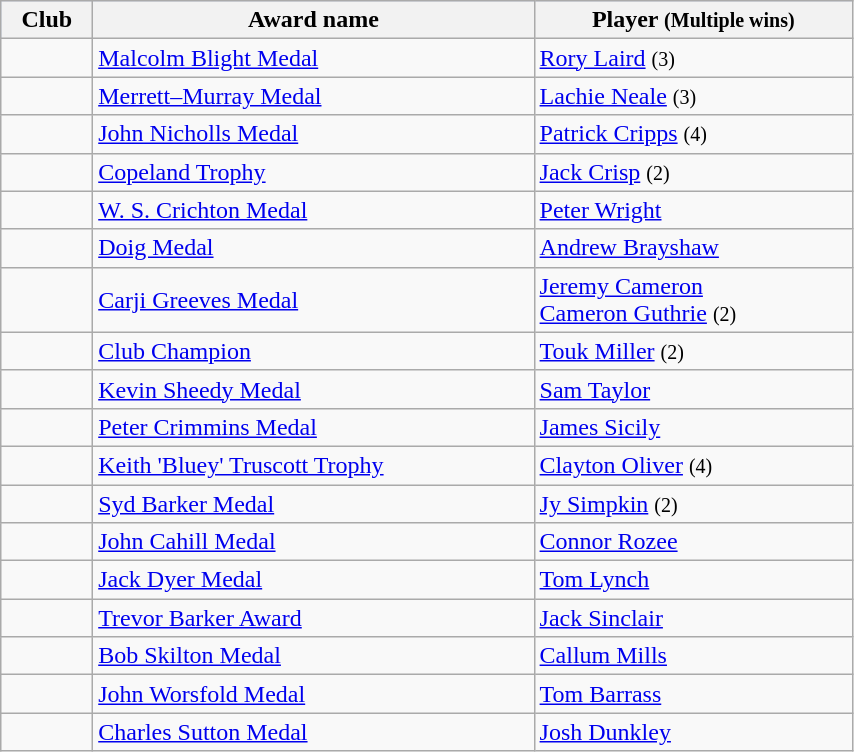<table class="wikitable sortable"  style="text-align:left; width:45%;">
<tr style="background:#C1D8FF;">
<th>Club</th>
<th>Award name</th>
<th>Player <small>(Multiple wins)</small></th>
</tr>
<tr>
<td></td>
<td><a href='#'>Malcolm Blight Medal</a></td>
<td><a href='#'>Rory Laird</a> <small>(3)</small></td>
</tr>
<tr>
<td></td>
<td><a href='#'>Merrett–Murray Medal</a></td>
<td><a href='#'>Lachie Neale</a> <small>(3)</small></td>
</tr>
<tr>
<td></td>
<td><a href='#'>John Nicholls Medal</a></td>
<td><a href='#'>Patrick Cripps</a> <small>(4)</small></td>
</tr>
<tr>
<td></td>
<td><a href='#'>Copeland Trophy</a></td>
<td><a href='#'>Jack Crisp</a> <small>(2)</small></td>
</tr>
<tr>
<td></td>
<td><a href='#'>W. S. Crichton Medal</a></td>
<td><a href='#'>Peter Wright</a></td>
</tr>
<tr>
<td></td>
<td><a href='#'>Doig Medal</a></td>
<td><a href='#'>Andrew Brayshaw</a></td>
</tr>
<tr>
<td></td>
<td><a href='#'>Carji Greeves Medal</a></td>
<td><a href='#'>Jeremy Cameron</a> <br> <a href='#'>Cameron Guthrie</a> <small>(2)</small></td>
</tr>
<tr>
<td></td>
<td><a href='#'>Club Champion</a></td>
<td><a href='#'>Touk Miller</a> <small>(2)</small></td>
</tr>
<tr>
<td></td>
<td><a href='#'>Kevin Sheedy Medal</a></td>
<td><a href='#'>Sam Taylor</a></td>
</tr>
<tr>
<td></td>
<td><a href='#'>Peter Crimmins Medal</a></td>
<td><a href='#'>James Sicily</a></td>
</tr>
<tr>
<td></td>
<td><a href='#'>Keith 'Bluey' Truscott Trophy</a></td>
<td><a href='#'>Clayton Oliver</a> <small>(4)</small></td>
</tr>
<tr>
<td></td>
<td><a href='#'>Syd Barker Medal</a></td>
<td><a href='#'>Jy Simpkin</a> <small>(2)</small></td>
</tr>
<tr>
<td></td>
<td><a href='#'>John Cahill Medal</a></td>
<td><a href='#'>Connor Rozee</a></td>
</tr>
<tr>
<td></td>
<td><a href='#'>Jack Dyer Medal</a></td>
<td><a href='#'>Tom Lynch</a></td>
</tr>
<tr>
<td></td>
<td><a href='#'>Trevor Barker Award</a></td>
<td><a href='#'>Jack Sinclair</a></td>
</tr>
<tr>
<td></td>
<td><a href='#'>Bob Skilton Medal</a></td>
<td><a href='#'>Callum Mills</a></td>
</tr>
<tr>
<td></td>
<td><a href='#'>John Worsfold Medal</a></td>
<td><a href='#'>Tom Barrass</a></td>
</tr>
<tr>
<td></td>
<td><a href='#'>Charles Sutton Medal</a></td>
<td><a href='#'>Josh Dunkley</a></td>
</tr>
</table>
